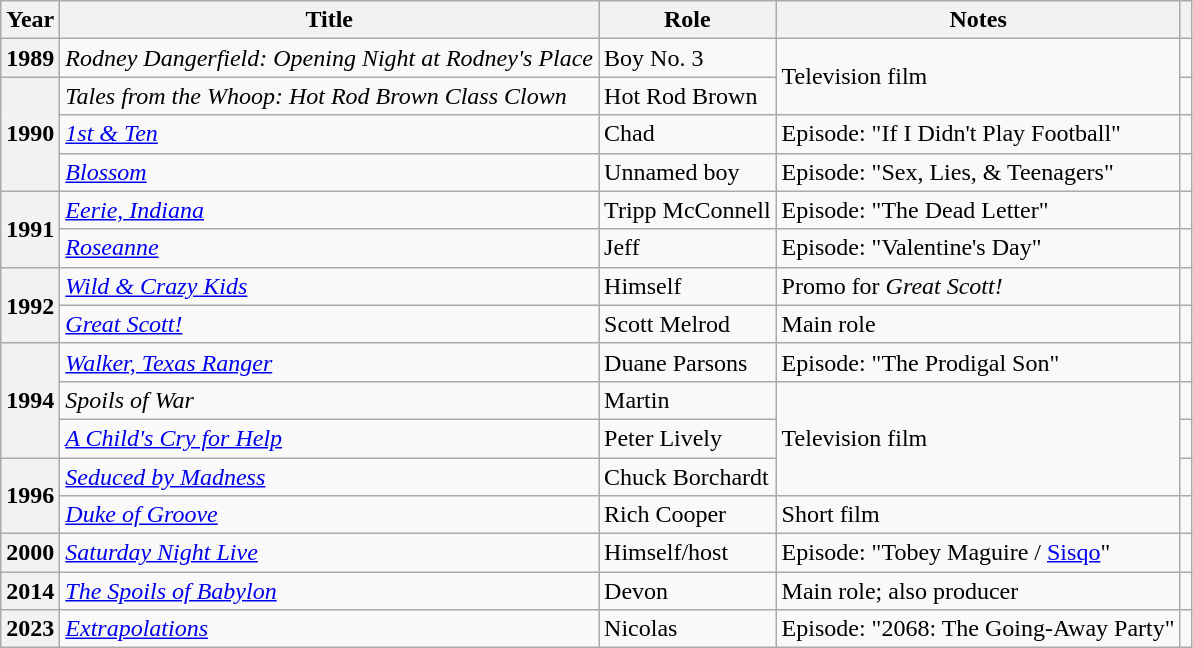<table class="wikitable plainrowheaders sortable" style="margin-right: 0;">
<tr>
<th scope="col">Year</th>
<th scope="col">Title</th>
<th scope="col">Role</th>
<th scope="col" class="unsortable">Notes</th>
<th scope="col" class="unsortable"></th>
</tr>
<tr>
<th scope="row">1989</th>
<td><em>Rodney Dangerfield: Opening Night at Rodney's Place</em></td>
<td>Boy No. 3</td>
<td rowspan="2">Television film</td>
<td style="text-align: center;"></td>
</tr>
<tr>
<th rowspan="3" scope="row">1990</th>
<td><em>Tales from the Whoop: Hot Rod Brown Class Clown</em></td>
<td>Hot Rod Brown</td>
<td style="text-align: center;"></td>
</tr>
<tr>
<td><em><a href='#'>1st & Ten</a></em></td>
<td>Chad</td>
<td>Episode: "If I Didn't Play Football"</td>
<td style="text-align: center;"></td>
</tr>
<tr>
<td><em><a href='#'>Blossom</a></em></td>
<td>Unnamed boy</td>
<td>Episode: "Sex, Lies, & Teenagers"</td>
<td style="text-align: center;"></td>
</tr>
<tr>
<th rowspan="2" scope="row">1991</th>
<td><em><a href='#'>Eerie, Indiana</a></em></td>
<td>Tripp McConnell</td>
<td>Episode: "The Dead Letter"</td>
<td style="text-align: center;"></td>
</tr>
<tr>
<td><em><a href='#'>Roseanne</a></em></td>
<td>Jeff</td>
<td>Episode: "Valentine's Day"</td>
<td style="text-align: center;"></td>
</tr>
<tr>
<th rowspan="2" scope="row">1992</th>
<td><em><a href='#'>Wild & Crazy Kids</a></em></td>
<td>Himself</td>
<td>Promo for <em>Great Scott!</em></td>
<td style="text-align: center;"></td>
</tr>
<tr>
<td><em><a href='#'>Great Scott!</a></em></td>
<td>Scott Melrod</td>
<td>Main role</td>
<td style="text-align: center;"></td>
</tr>
<tr>
<th rowspan="3" scope="row">1994</th>
<td><em><a href='#'>Walker, Texas Ranger</a></em></td>
<td>Duane Parsons</td>
<td>Episode: "The Prodigal Son"</td>
<td style="text-align: center;"></td>
</tr>
<tr>
<td><em>Spoils of War</em></td>
<td>Martin</td>
<td rowspan="3">Television film</td>
<td style="text-align: center;"></td>
</tr>
<tr>
<td><em><a href='#'>A Child's Cry for Help</a></em></td>
<td>Peter Lively</td>
<td style="text-align: center;"></td>
</tr>
<tr>
<th rowspan="2" scope="row">1996</th>
<td><em><a href='#'>Seduced by Madness</a></em></td>
<td>Chuck Borchardt</td>
<td style="text-align: center;"></td>
</tr>
<tr>
<td><em><a href='#'>Duke of Groove</a></em></td>
<td>Rich Cooper</td>
<td>Short film</td>
<td style="text-align: center;"></td>
</tr>
<tr>
<th scope="row">2000</th>
<td><em><a href='#'>Saturday Night Live</a></em></td>
<td>Himself/host</td>
<td>Episode: "Tobey Maguire / <a href='#'>Sisqo</a>"</td>
<td style="text-align: center;"></td>
</tr>
<tr>
<th scope="row">2014</th>
<td><em><a href='#'>The Spoils of Babylon</a></em></td>
<td>Devon</td>
<td>Main role; also producer</td>
<td style="text-align: center;"></td>
</tr>
<tr>
<th scope="row">2023</th>
<td><em><a href='#'>Extrapolations</a></em></td>
<td>Nicolas</td>
<td>Episode: "2068: The Going-Away Party"</td>
<td style="text-align: center;"></td>
</tr>
</table>
